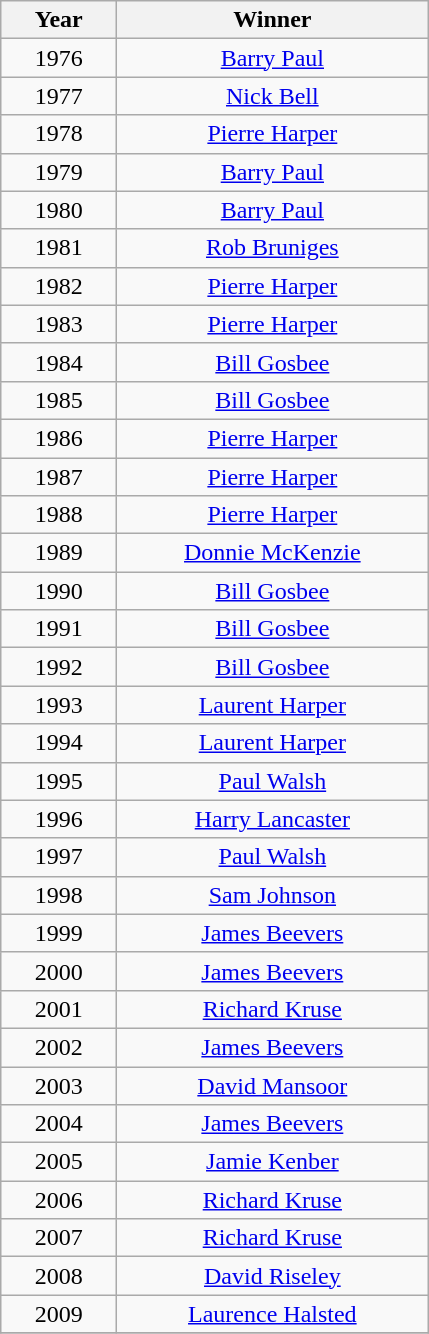<table class="wikitable" style="text-align:center">
<tr>
<th width=70>Year</th>
<th width=200>Winner</th>
</tr>
<tr>
<td>1976</td>
<td><a href='#'>Barry Paul</a></td>
</tr>
<tr>
<td>1977</td>
<td><a href='#'>Nick Bell</a></td>
</tr>
<tr>
<td>1978</td>
<td><a href='#'>Pierre Harper</a></td>
</tr>
<tr>
<td>1979</td>
<td><a href='#'>Barry Paul</a></td>
</tr>
<tr>
<td>1980</td>
<td><a href='#'>Barry Paul</a></td>
</tr>
<tr>
<td>1981</td>
<td><a href='#'>Rob Bruniges</a></td>
</tr>
<tr>
<td>1982</td>
<td><a href='#'>Pierre Harper</a></td>
</tr>
<tr>
<td>1983</td>
<td><a href='#'>Pierre Harper</a></td>
</tr>
<tr>
<td>1984</td>
<td><a href='#'>Bill Gosbee</a></td>
</tr>
<tr>
<td>1985</td>
<td><a href='#'>Bill Gosbee</a></td>
</tr>
<tr>
<td>1986</td>
<td><a href='#'>Pierre Harper</a></td>
</tr>
<tr>
<td>1987</td>
<td><a href='#'>Pierre Harper</a></td>
</tr>
<tr>
<td>1988</td>
<td><a href='#'>Pierre Harper</a></td>
</tr>
<tr>
<td>1989</td>
<td><a href='#'>Donnie McKenzie</a></td>
</tr>
<tr>
<td>1990</td>
<td><a href='#'>Bill Gosbee</a></td>
</tr>
<tr>
<td>1991</td>
<td><a href='#'>Bill Gosbee</a></td>
</tr>
<tr>
<td>1992</td>
<td><a href='#'>Bill Gosbee</a></td>
</tr>
<tr>
<td>1993</td>
<td><a href='#'>Laurent Harper</a></td>
</tr>
<tr>
<td>1994</td>
<td><a href='#'>Laurent Harper</a></td>
</tr>
<tr>
<td>1995</td>
<td><a href='#'>Paul Walsh</a></td>
</tr>
<tr>
<td>1996</td>
<td><a href='#'>Harry Lancaster</a></td>
</tr>
<tr>
<td>1997</td>
<td><a href='#'>Paul Walsh</a></td>
</tr>
<tr>
<td>1998</td>
<td><a href='#'>Sam Johnson</a></td>
</tr>
<tr>
<td>1999</td>
<td><a href='#'>James Beevers</a></td>
</tr>
<tr>
<td>2000</td>
<td><a href='#'>James Beevers</a></td>
</tr>
<tr>
<td>2001</td>
<td><a href='#'>Richard Kruse</a></td>
</tr>
<tr>
<td>2002</td>
<td><a href='#'>James Beevers</a></td>
</tr>
<tr>
<td>2003</td>
<td><a href='#'>David Mansoor</a></td>
</tr>
<tr>
<td>2004</td>
<td><a href='#'>James Beevers</a></td>
</tr>
<tr>
<td>2005</td>
<td><a href='#'>Jamie Kenber</a></td>
</tr>
<tr>
<td>2006</td>
<td><a href='#'>Richard Kruse</a></td>
</tr>
<tr>
<td>2007</td>
<td><a href='#'>Richard Kruse</a></td>
</tr>
<tr>
<td>2008</td>
<td><a href='#'>David Riseley</a></td>
</tr>
<tr>
<td>2009</td>
<td><a href='#'>Laurence Halsted</a></td>
</tr>
<tr>
</tr>
</table>
